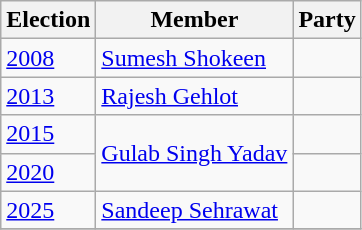<table class="wikitable sortable">
<tr>
<th>Election</th>
<th>Member</th>
<th colspan=2>Party</th>
</tr>
<tr>
<td><a href='#'>2008</a></td>
<td><a href='#'>Sumesh Shokeen</a></td>
<td></td>
</tr>
<tr>
<td><a href='#'>2013</a></td>
<td><a href='#'>Rajesh Gehlot</a></td>
<td></td>
</tr>
<tr>
<td><a href='#'>2015</a></td>
<td rowspan="2"><a href='#'>Gulab Singh Yadav</a></td>
<td></td>
</tr>
<tr>
<td><a href='#'>2020</a></td>
</tr>
<tr>
<td><a href='#'>2025</a></td>
<td><a href='#'>Sandeep Sehrawat</a></td>
<td></td>
</tr>
<tr>
</tr>
</table>
